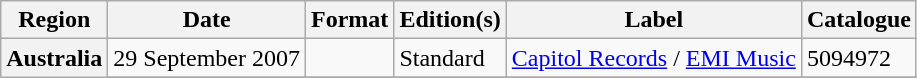<table class="wikitable plainrowheaders">
<tr>
<th scope="col">Region</th>
<th scope="col">Date</th>
<th scope="col">Format</th>
<th scope="col">Edition(s)</th>
<th scope="col">Label</th>
<th scope="col">Catalogue</th>
</tr>
<tr>
<th scope="row" rowspan="2">Australia</th>
<td>29 September 2007</td>
<td></td>
<td>Standard</td>
<td><a href='#'>Capitol Records</a> / <a href='#'>EMI Music</a></td>
<td>5094972</td>
</tr>
<tr>
</tr>
</table>
